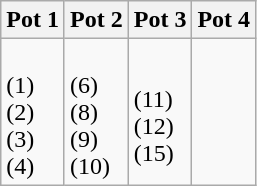<table class="wikitable">
<tr>
<th width=25%>Pot 1</th>
<th width=25%>Pot 2</th>
<th width=25%>Pot 3</th>
<th width=25%>Pot 4</th>
</tr>
<tr>
<td><br> (1)<br>
 (2)<br>
 (3)<br>
 (4)<br></td>
<td><br> (6)<br>
 (8)<br>
 (9)<br>
 (10)</td>
<td><br> (11)<br>
 (12)<br>
 (15)<br>
</td>
<td><br><br>
<br>
<br>
</td>
</tr>
</table>
